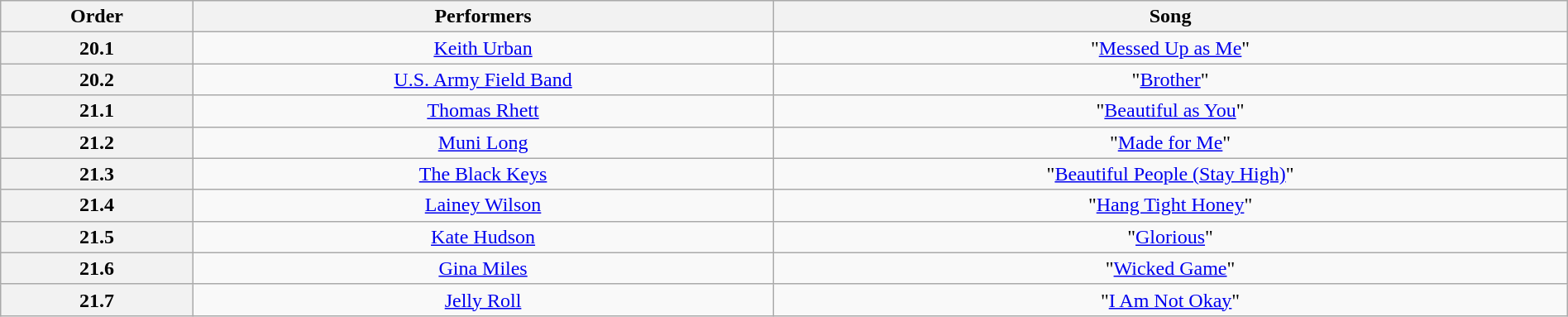<table class="wikitable" style="text-align:center; width:100%">
<tr>
<th>Order</th>
<th>Performers</th>
<th>Song</th>
</tr>
<tr>
<th>20.1</th>
<td><a href='#'>Keith Urban</a></td>
<td>"<a href='#'>Messed Up as Me</a>"</td>
</tr>
<tr>
<th>20.2</th>
<td><a href='#'>U.S. Army Field Band</a></td>
<td>"<a href='#'>Brother</a>"</td>
</tr>
<tr>
<th>21.1</th>
<td><a href='#'>Thomas Rhett</a></td>
<td>"<a href='#'>Beautiful as You</a>"</td>
</tr>
<tr>
<th>21.2</th>
<td><a href='#'>Muni Long</a></td>
<td>"<a href='#'>Made for Me</a>"</td>
</tr>
<tr>
<th>21.3</th>
<td><a href='#'>The Black Keys</a></td>
<td>"<a href='#'>Beautiful People (Stay High)</a>"</td>
</tr>
<tr>
<th>21.4</th>
<td><a href='#'>Lainey Wilson</a></td>
<td>"<a href='#'>Hang Tight Honey</a>"</td>
</tr>
<tr>
<th>21.5</th>
<td><a href='#'>Kate Hudson</a></td>
<td>"<a href='#'>Glorious</a>"</td>
</tr>
<tr>
<th>21.6</th>
<td><a href='#'>Gina Miles</a></td>
<td>"<a href='#'>Wicked Game</a>"</td>
</tr>
<tr>
<th>21.7</th>
<td><a href='#'>Jelly Roll</a></td>
<td>"<a href='#'>I Am Not Okay</a>"</td>
</tr>
</table>
